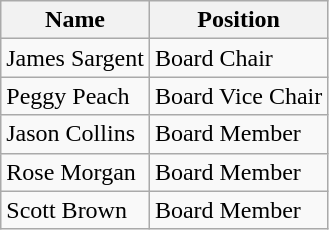<table class="wikitable">
<tr>
<th>Name</th>
<th>Position</th>
</tr>
<tr>
<td>James Sargent</td>
<td>Board Chair</td>
</tr>
<tr>
<td>Peggy Peach</td>
<td>Board Vice Chair</td>
</tr>
<tr>
<td>Jason Collins</td>
<td>Board Member</td>
</tr>
<tr>
<td>Rose Morgan</td>
<td>Board Member</td>
</tr>
<tr>
<td>Scott Brown</td>
<td>Board Member</td>
</tr>
</table>
